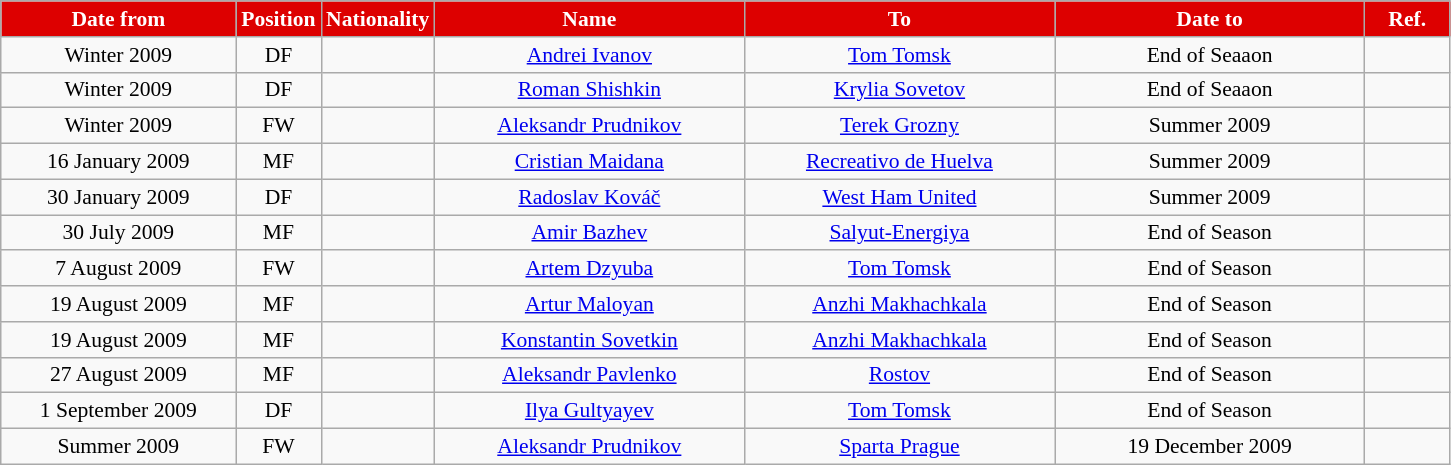<table class="wikitable" style="text-align:center; font-size:90%; ">
<tr>
<th style="background:#DD0000; color:white; width:150px;">Date from</th>
<th style="background:#DD0000; color:white; width:50px;">Position</th>
<th style="background:#DD0000; color:white; width:50px;">Nationality</th>
<th style="background:#DD0000; color:white; width:200px;">Name</th>
<th style="background:#DD0000; color:white; width:200px;">To</th>
<th style="background:#DD0000; color:white; width:200px;">Date to</th>
<th style="background:#DD0000; color:white; width:50px;">Ref.</th>
</tr>
<tr>
<td>Winter 2009</td>
<td>DF</td>
<td></td>
<td><a href='#'>Andrei Ivanov</a></td>
<td><a href='#'>Tom Tomsk</a></td>
<td>End of Seaaon</td>
<td></td>
</tr>
<tr>
<td>Winter 2009</td>
<td>DF</td>
<td></td>
<td><a href='#'>Roman Shishkin</a></td>
<td><a href='#'>Krylia Sovetov</a></td>
<td>End of Seaaon</td>
<td></td>
</tr>
<tr>
<td>Winter 2009</td>
<td>FW</td>
<td></td>
<td><a href='#'>Aleksandr Prudnikov</a></td>
<td><a href='#'>Terek Grozny</a></td>
<td>Summer 2009</td>
<td></td>
</tr>
<tr>
<td>16 January 2009</td>
<td>MF</td>
<td></td>
<td><a href='#'>Cristian Maidana</a></td>
<td><a href='#'>Recreativo de Huelva</a></td>
<td>Summer 2009</td>
<td></td>
</tr>
<tr>
<td>30 January 2009</td>
<td>DF</td>
<td></td>
<td><a href='#'>Radoslav Kováč</a></td>
<td><a href='#'>West Ham United</a></td>
<td>Summer 2009</td>
<td></td>
</tr>
<tr>
<td>30 July 2009</td>
<td>MF</td>
<td></td>
<td><a href='#'>Amir Bazhev</a></td>
<td><a href='#'>Salyut-Energiya</a></td>
<td>End of Season</td>
<td></td>
</tr>
<tr>
<td>7 August 2009</td>
<td>FW</td>
<td></td>
<td><a href='#'>Artem Dzyuba</a></td>
<td><a href='#'>Tom Tomsk</a></td>
<td>End of Season</td>
<td></td>
</tr>
<tr>
<td>19 August 2009</td>
<td>MF</td>
<td></td>
<td><a href='#'>Artur Maloyan</a></td>
<td><a href='#'>Anzhi Makhachkala</a></td>
<td>End of Season</td>
<td></td>
</tr>
<tr>
<td>19 August 2009</td>
<td>MF</td>
<td></td>
<td><a href='#'>Konstantin Sovetkin</a></td>
<td><a href='#'>Anzhi Makhachkala</a></td>
<td>End of Season</td>
<td></td>
</tr>
<tr>
<td>27 August 2009</td>
<td>MF</td>
<td></td>
<td><a href='#'>Aleksandr Pavlenko</a></td>
<td><a href='#'>Rostov</a></td>
<td>End of Season</td>
<td></td>
</tr>
<tr>
<td>1 September 2009</td>
<td>DF</td>
<td></td>
<td><a href='#'>Ilya Gultyayev</a></td>
<td><a href='#'>Tom Tomsk</a></td>
<td>End of Season</td>
<td></td>
</tr>
<tr>
<td>Summer 2009</td>
<td>FW</td>
<td></td>
<td><a href='#'>Aleksandr Prudnikov</a></td>
<td><a href='#'>Sparta Prague</a></td>
<td>19 December 2009</td>
<td></td>
</tr>
</table>
